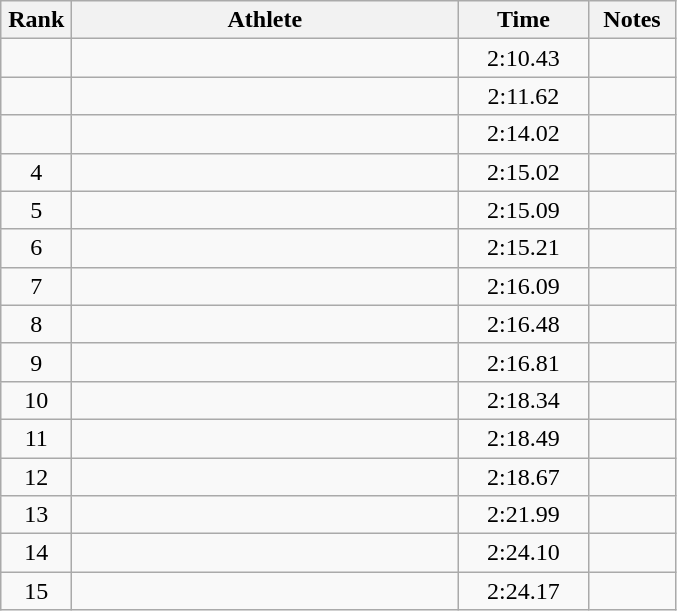<table class=wikitable style="text-align:center">
<tr>
<th width=40>Rank</th>
<th width=250>Athlete</th>
<th width=80>Time</th>
<th width=50>Notes</th>
</tr>
<tr>
<td></td>
<td align=left></td>
<td>2:10.43</td>
<td></td>
</tr>
<tr>
<td></td>
<td align=left></td>
<td>2:11.62</td>
<td></td>
</tr>
<tr>
<td></td>
<td align=left></td>
<td>2:14.02</td>
<td></td>
</tr>
<tr>
<td>4</td>
<td align=left></td>
<td>2:15.02</td>
<td></td>
</tr>
<tr>
<td>5</td>
<td align=left></td>
<td>2:15.09</td>
<td></td>
</tr>
<tr>
<td>6</td>
<td align=left></td>
<td>2:15.21</td>
<td></td>
</tr>
<tr>
<td>7</td>
<td align=left></td>
<td>2:16.09</td>
<td></td>
</tr>
<tr>
<td>8</td>
<td align=left></td>
<td>2:16.48</td>
<td></td>
</tr>
<tr>
<td>9</td>
<td align=left></td>
<td>2:16.81</td>
<td></td>
</tr>
<tr>
<td>10</td>
<td align=left></td>
<td>2:18.34</td>
<td></td>
</tr>
<tr>
<td>11</td>
<td align=left></td>
<td>2:18.49</td>
<td></td>
</tr>
<tr>
<td>12</td>
<td align=left></td>
<td>2:18.67</td>
<td></td>
</tr>
<tr>
<td>13</td>
<td align=left></td>
<td>2:21.99</td>
<td></td>
</tr>
<tr>
<td>14</td>
<td align=left></td>
<td>2:24.10</td>
<td></td>
</tr>
<tr>
<td>15</td>
<td align=left></td>
<td>2:24.17</td>
<td></td>
</tr>
</table>
